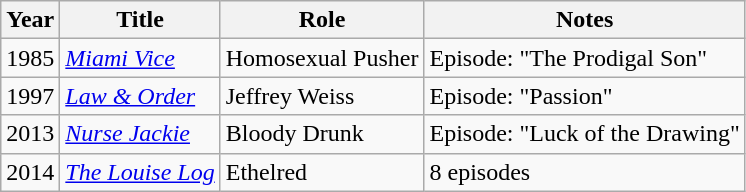<table class="wikitable sortable">
<tr>
<th>Year</th>
<th>Title</th>
<th>Role</th>
<th>Notes</th>
</tr>
<tr>
<td>1985</td>
<td><em><a href='#'>Miami Vice</a></em></td>
<td>Homosexual Pusher</td>
<td>Episode: "The Prodigal Son"</td>
</tr>
<tr>
<td>1997</td>
<td><em><a href='#'>Law & Order</a></em></td>
<td>Jeffrey Weiss</td>
<td>Episode: "Passion"</td>
</tr>
<tr>
<td>2013</td>
<td><em><a href='#'>Nurse Jackie</a></em></td>
<td>Bloody Drunk</td>
<td>Episode: "Luck of the Drawing"</td>
</tr>
<tr>
<td>2014</td>
<td><em><a href='#'>The Louise Log</a></em></td>
<td>Ethelred</td>
<td>8 episodes</td>
</tr>
</table>
